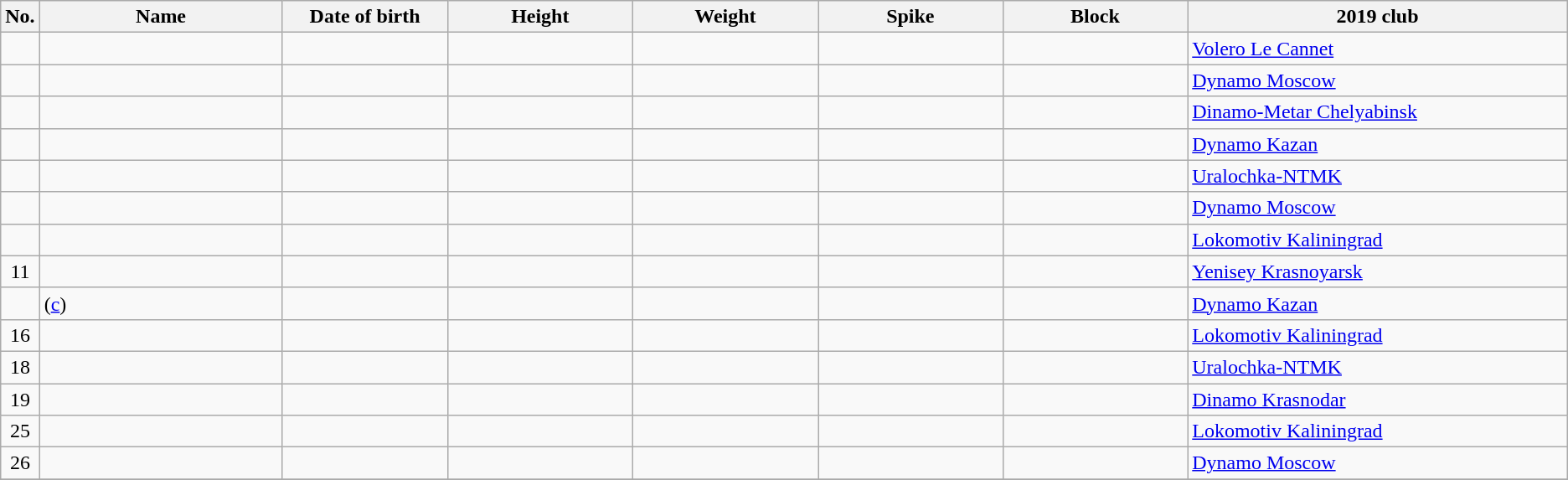<table class="wikitable sortable" style="font-size:100%; text-align:center;">
<tr>
<th>No.</th>
<th style="width:12em">Name</th>
<th style="width:8em">Date of birth</th>
<th style="width:9em">Height</th>
<th style="width:9em">Weight</th>
<th style="width:9em">Spike</th>
<th style="width:9em">Block</th>
<th style="width:19em">2019 club</th>
</tr>
<tr>
<td></td>
<td align=left></td>
<td align=right></td>
<td></td>
<td></td>
<td></td>
<td></td>
<td align=left> <a href='#'>Volero Le Cannet</a></td>
</tr>
<tr>
<td></td>
<td align=left></td>
<td align=right></td>
<td></td>
<td></td>
<td></td>
<td></td>
<td align=left> <a href='#'>Dynamo Moscow</a></td>
</tr>
<tr>
<td></td>
<td align=left></td>
<td align=right></td>
<td></td>
<td></td>
<td></td>
<td></td>
<td align=left> <a href='#'>Dinamo-Metar Chelyabinsk</a></td>
</tr>
<tr>
<td></td>
<td align=left></td>
<td align=right></td>
<td></td>
<td></td>
<td></td>
<td></td>
<td align=left> <a href='#'>Dynamo Kazan</a></td>
</tr>
<tr>
<td></td>
<td align=left></td>
<td align=right></td>
<td></td>
<td></td>
<td></td>
<td></td>
<td align=left> <a href='#'>Uralochka-NTMK</a></td>
</tr>
<tr>
<td></td>
<td align=left></td>
<td align=right></td>
<td></td>
<td></td>
<td></td>
<td></td>
<td align=left> <a href='#'>Dynamo Moscow</a></td>
</tr>
<tr>
<td></td>
<td align=left></td>
<td align=right></td>
<td></td>
<td></td>
<td></td>
<td></td>
<td align=left> <a href='#'>Lokomotiv Kaliningrad</a></td>
</tr>
<tr>
<td>11</td>
<td align=left></td>
<td align=right></td>
<td></td>
<td></td>
<td></td>
<td></td>
<td align=left> <a href='#'>Yenisey Krasnoyarsk</a></td>
</tr>
<tr>
<td></td>
<td align=left> (<a href='#'>c</a>)</td>
<td align=right></td>
<td></td>
<td></td>
<td></td>
<td></td>
<td align=left> <a href='#'>Dynamo Kazan</a></td>
</tr>
<tr>
<td>16</td>
<td align=left></td>
<td align=right></td>
<td></td>
<td></td>
<td></td>
<td></td>
<td align=left> <a href='#'>Lokomotiv Kaliningrad</a></td>
</tr>
<tr>
<td>18</td>
<td align=left></td>
<td align=right></td>
<td></td>
<td></td>
<td></td>
<td></td>
<td align=left> <a href='#'>Uralochka-NTMK</a></td>
</tr>
<tr>
<td>19</td>
<td align=left></td>
<td align=right></td>
<td></td>
<td></td>
<td></td>
<td></td>
<td align=left> <a href='#'>Dinamo Krasnodar</a></td>
</tr>
<tr>
<td>25</td>
<td align=left></td>
<td align=right></td>
<td></td>
<td></td>
<td></td>
<td></td>
<td align=left> <a href='#'>Lokomotiv Kaliningrad</a></td>
</tr>
<tr>
<td>26</td>
<td align=left></td>
<td align=right></td>
<td></td>
<td></td>
<td></td>
<td></td>
<td align=left> <a href='#'>Dynamo Moscow</a></td>
</tr>
<tr>
</tr>
</table>
